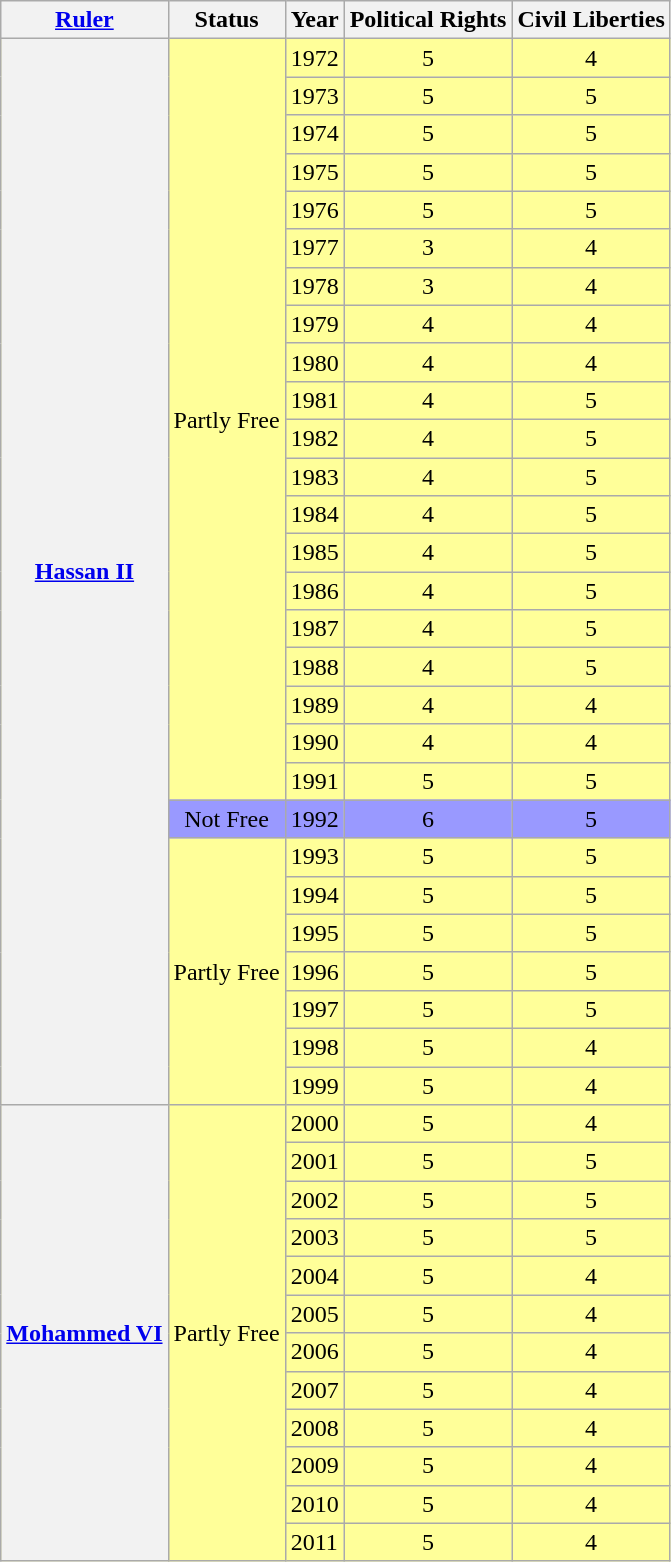<table class="wikitable sortable" style="text-align: center">
<tr>
<th scope="col"><a href='#'>Ruler</a></th>
<th scope="col">Status</th>
<th scope="col" style="text-align:left;">Year</th>
<th scope="col">Political Rights</th>
<th scope="col">Civil Liberties</th>
</tr>
<tr style="background:#ff9;">
<th scope="row" rowspan="28"><a href='#'>Hassan II</a></th>
<td rowspan="20">Partly Free</td>
<td style="text-align: left">1972</td>
<td>5</td>
<td>4</td>
</tr>
<tr style="background:#ff9;">
<td style="text-align: left">1973</td>
<td>5</td>
<td>5</td>
</tr>
<tr style="background:#ff9;">
<td style="text-align: left">1974</td>
<td>5</td>
<td>5</td>
</tr>
<tr style="background:#ff9;">
<td style="text-align: left">1975</td>
<td>5</td>
<td>5</td>
</tr>
<tr style="background:#ff9;">
<td style="text-align: left">1976</td>
<td>5</td>
<td>5</td>
</tr>
<tr style="background:#ff9;">
<td style="text-align: left">1977</td>
<td>3</td>
<td>4</td>
</tr>
<tr style="background:#ff9;">
<td style="text-align: left">1978</td>
<td>3</td>
<td>4</td>
</tr>
<tr style="background:#ff9;">
<td style="text-align: left">1979</td>
<td>4</td>
<td>4</td>
</tr>
<tr style="background:#ff9;">
<td style="text-align: left">1980</td>
<td>4</td>
<td>4</td>
</tr>
<tr style="background:#ff9;">
<td style="text-align: left">1981</td>
<td>4</td>
<td>5</td>
</tr>
<tr style="background:#ff9;">
<td style="text-align: left">1982</td>
<td>4</td>
<td>5</td>
</tr>
<tr style="background:#ff9;">
<td style="text-align: left">1983</td>
<td>4</td>
<td>5</td>
</tr>
<tr style="background:#ff9;">
<td style="text-align: left">1984</td>
<td>4</td>
<td>5</td>
</tr>
<tr style="background:#ff9;">
<td style="text-align: left">1985</td>
<td>4</td>
<td>5</td>
</tr>
<tr style="background:#ff9;">
<td style="text-align: left">1986</td>
<td>4</td>
<td>5</td>
</tr>
<tr style="background:#ff9;">
<td style="text-align: left">1987</td>
<td>4</td>
<td>5</td>
</tr>
<tr style="background:#ff9;">
<td style="text-align: left">1988</td>
<td>4</td>
<td>5</td>
</tr>
<tr style="background:#ff9;">
<td style="text-align: left">1989</td>
<td>4</td>
<td>4</td>
</tr>
<tr style="background:#ff9;">
<td style="text-align: left">1990</td>
<td>4</td>
<td>4</td>
</tr>
<tr style="background:#ff9;">
<td style="text-align: left">1991</td>
<td>5</td>
<td>5</td>
</tr>
<tr style="background:#99f;">
<td>Not Free</td>
<td style="text-align: left">1992</td>
<td>6</td>
<td>5</td>
</tr>
<tr style="background:#ff9;">
<td rowspan="7">Partly Free</td>
<td style="text-align: left">1993</td>
<td>5</td>
<td>5</td>
</tr>
<tr style="background:#ff9;">
<td style="text-align: left">1994</td>
<td>5</td>
<td>5</td>
</tr>
<tr style="background:#ff9;">
<td style="text-align: left">1995</td>
<td>5</td>
<td>5</td>
</tr>
<tr style="background:#ff9;">
<td style="text-align: left">1996</td>
<td>5</td>
<td>5</td>
</tr>
<tr style="background:#ff9;">
<td style="text-align: left">1997</td>
<td>5</td>
<td>5</td>
</tr>
<tr style="background:#ff9;">
<td style="text-align: left">1998</td>
<td>5</td>
<td>4</td>
</tr>
<tr style="background:#ff9;">
<td style="text-align: left">1999</td>
<td>5</td>
<td>4</td>
</tr>
<tr style="background:#ff9;">
<th scope="row" rowspan="12"><a href='#'>Mohammed VI</a></th>
<td rowspan="12">Partly Free</td>
<td style="text-align: left">2000</td>
<td>5</td>
<td>4</td>
</tr>
<tr style="background:#ff9;">
<td style="text-align: left">2001</td>
<td>5</td>
<td>5</td>
</tr>
<tr style="background:#ff9;">
<td style="text-align: left">2002</td>
<td>5</td>
<td>5</td>
</tr>
<tr style="background:#ff9;">
<td style="text-align: left">2003</td>
<td>5</td>
<td>5</td>
</tr>
<tr style="background:#ff9;">
<td style="text-align: left">2004</td>
<td>5</td>
<td>4</td>
</tr>
<tr style="background:#ff9;">
<td style="text-align: left">2005</td>
<td>5</td>
<td>4</td>
</tr>
<tr style="background:#ff9;">
<td style="text-align: left">2006</td>
<td>5</td>
<td>4</td>
</tr>
<tr style="background:#ff9;">
<td style="text-align: left">2007</td>
<td>5</td>
<td>4</td>
</tr>
<tr style="background:#ff9;">
<td style="text-align: left">2008</td>
<td>5</td>
<td>4</td>
</tr>
<tr style="background:#ff9;">
<td style="text-align: left">2009</td>
<td>5</td>
<td>4</td>
</tr>
<tr style="background:#ff9;">
<td style="text-align: left">2010</td>
<td>5</td>
<td>4</td>
</tr>
<tr style="background:#ff9;">
<td style="text-align: left">2011</td>
<td>5</td>
<td>4</td>
</tr>
</table>
